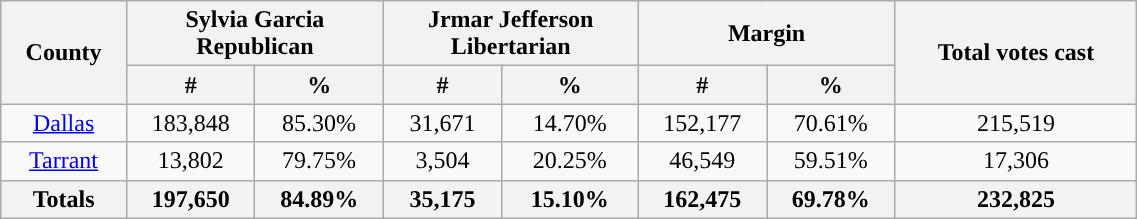<table width="60%"  class="wikitable sortable" style="text-align:center">
<tr>
<th rowspan="2">County</th>
<th style="text-align:center;" colspan="2">Sylvia Garcia<br>Republican</th>
<th style="text-align:center;" colspan="2">Jrmar Jefferson<br>Libertarian</th>
<th style="text-align:center;" colspan="2">Margin</th>
<th rowspan="2" style="text-align:center;">Total votes cast</th>
</tr>
<tr>
<th style="text-align:center;" data-sort-type="number">#</th>
<th style="text-align:center;" data-sort-type="number">%</th>
<th style="text-align:center;" data-sort-type="number">#</th>
<th style="text-align:center;" data-sort-type="number">%</th>
<th style="text-align:center;" data-sort-type="number">#</th>
<th style="text-align:center;" data-sort-type="number">%</th>
</tr>
<tr style="text-align:center;">
<td style="color:black;background-color:"><a href='#'>Dallas</a></td>
<td style="color:black;background-color:">183,848</td>
<td style="color:black;background-color:">85.30%</td>
<td style="background:">31,671</td>
<td style="background:">14.70%</td>
<td style="color:black;background-color:">152,177</td>
<td style="color:black;background-color:">70.61%</td>
<td style="color:black;background-color:">215,519</td>
</tr>
<tr style="text-align:center;">
<td style="color:black;background-color:"><a href='#'>Tarrant</a></td>
<td style="color:black;background-color:">13,802</td>
<td style="color:black;background-color:">79.75%</td>
<td style="background:">3,504</td>
<td style="background:">20.25%</td>
<td style="color:black;background-color:">46,549</td>
<td style="color:black;background-color:">59.51%</td>
<td style="color:black;background-color:">17,306</td>
</tr>
<tr style="text-align:center;">
<th>Totals</th>
<th>197,650</th>
<th>84.89%</th>
<th>35,175</th>
<th>15.10%</th>
<th>162,475</th>
<th>69.78%</th>
<th>232,825</th>
</tr>
</table>
